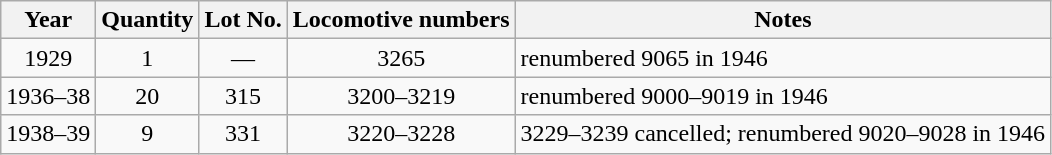<table class="wikitable" style="text-align:center">
<tr>
<th>Year</th>
<th>Quantity</th>
<th>Lot No.</th>
<th>Locomotive numbers</th>
<th>Notes</th>
</tr>
<tr>
<td>1929</td>
<td>1</td>
<td>—</td>
<td>3265</td>
<td align=left>renumbered 9065 in 1946</td>
</tr>
<tr>
<td>1936–38</td>
<td>20</td>
<td>315</td>
<td>3200–3219</td>
<td align=left>renumbered 9000–9019 in 1946</td>
</tr>
<tr>
<td>1938–39</td>
<td>9</td>
<td>331</td>
<td>3220–3228</td>
<td align=left>3229–3239 cancelled; renumbered 9020–9028 in 1946</td>
</tr>
</table>
